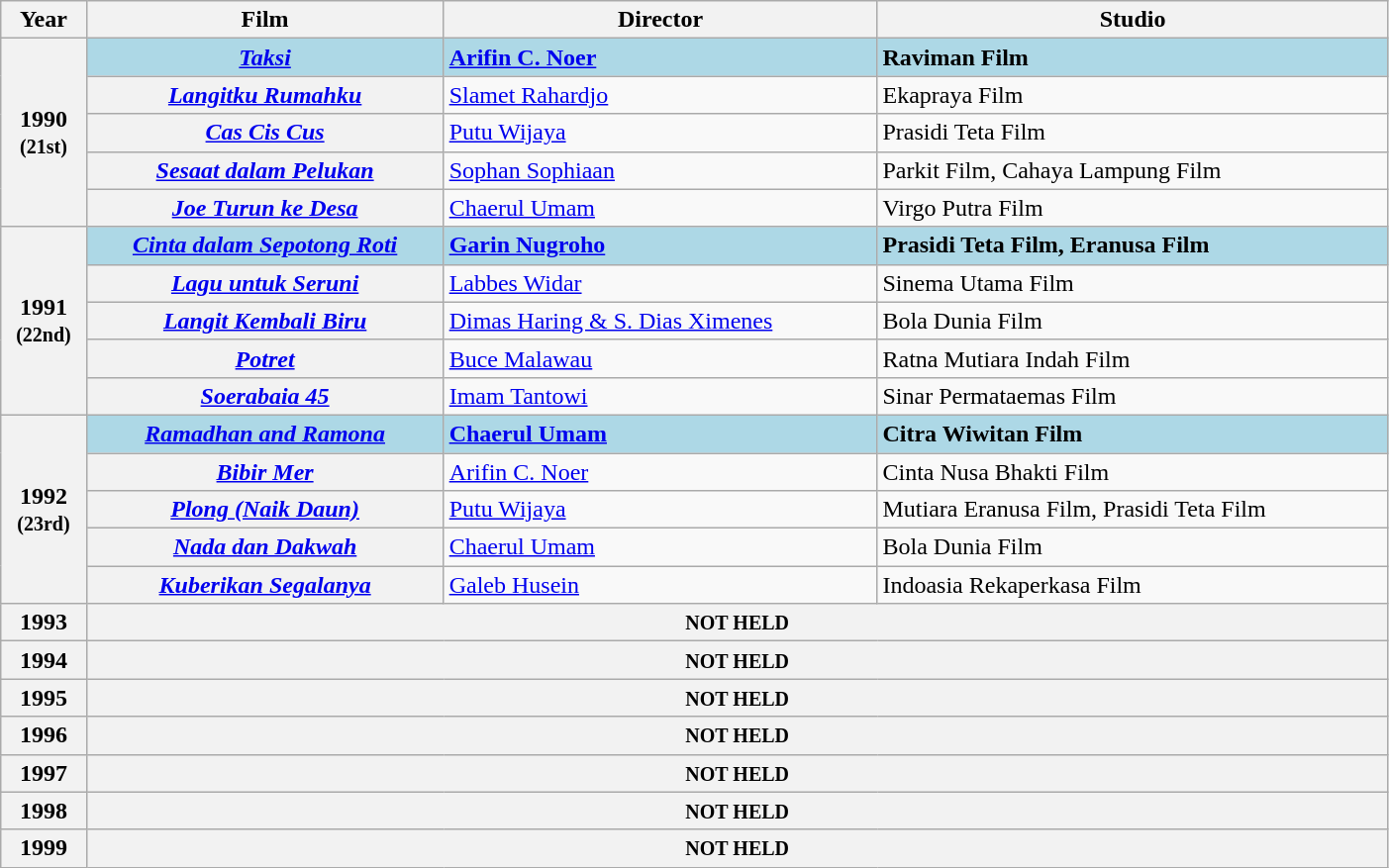<table class="wikitable plainrowheaders sortable" style="width: 74%;">
<tr>
<th scope="col">Year</th>
<th scope="col">Film</th>
<th scope="col">Director</th>
<th scope="col">Studio</th>
</tr>
<tr>
<th scope="row" rowspan="5" style="text-align:center;"><strong>1990</strong><br><small>(21st)</small></th>
<th scope="row" style="background:lightblue;"><strong><em><a href='#'>Taksi</a></em></strong></th>
<td style="background:lightblue;"><strong><a href='#'>Arifin C. Noer</a></strong></td>
<td style="background:lightblue;"><strong>Raviman Film</strong></td>
</tr>
<tr>
<th scope="row"><em><a href='#'>Langitku Rumahku</a></em></th>
<td><a href='#'>Slamet Rahardjo</a></td>
<td>Ekapraya Film</td>
</tr>
<tr>
<th scope="row"><em><a href='#'>Cas Cis Cus</a></em></th>
<td><a href='#'>Putu Wijaya</a></td>
<td>Prasidi Teta Film</td>
</tr>
<tr>
<th scope="row"><em><a href='#'>Sesaat dalam Pelukan</a></em></th>
<td><a href='#'>Sophan Sophiaan</a></td>
<td>Parkit Film, Cahaya Lampung Film</td>
</tr>
<tr>
<th scope="row"><em><a href='#'>Joe Turun ke Desa</a></em></th>
<td><a href='#'>Chaerul Umam</a></td>
<td>Virgo Putra Film</td>
</tr>
<tr>
<th scope="row" rowspan="5" style="text-align:center;"><strong>1991</strong><br><small>(22nd)</small></th>
<th scope="row" style="background:lightblue;"><strong><em><a href='#'>Cinta dalam Sepotong Roti</a></em></strong></th>
<td style="background:lightblue;"><strong><a href='#'>Garin Nugroho</a></strong></td>
<td style="background:lightblue;"><strong>Prasidi Teta Film, Eranusa Film</strong></td>
</tr>
<tr>
<th scope="row"><em><a href='#'>Lagu untuk Seruni</a></em></th>
<td><a href='#'>Labbes Widar</a></td>
<td>Sinema Utama Film</td>
</tr>
<tr>
<th scope="row"><em><a href='#'>Langit Kembali Biru</a></em></th>
<td><a href='#'>Dimas Haring & S. Dias Ximenes</a></td>
<td>Bola Dunia Film</td>
</tr>
<tr>
<th scope="row"><em><a href='#'>Potret</a></em></th>
<td><a href='#'>Buce Malawau</a></td>
<td>Ratna Mutiara Indah Film</td>
</tr>
<tr>
<th scope="row"><em><a href='#'>Soerabaia 45</a></em></th>
<td><a href='#'>Imam Tantowi</a></td>
<td>Sinar Permataemas Film</td>
</tr>
<tr>
<th scope="row" rowspan="5" style="text-align:center;"><strong>1992</strong><br><small>(23rd)</small></th>
<th scope="row" style="background:lightblue;"><strong><em><a href='#'>Ramadhan and Ramona</a></em></strong></th>
<td style="background:lightblue;"><strong><a href='#'>Chaerul Umam</a></strong></td>
<td style="background:lightblue;"><strong>Citra Wiwitan Film</strong></td>
</tr>
<tr>
<th scope="row"><em><a href='#'>Bibir Mer</a></em></th>
<td><a href='#'>Arifin C. Noer</a></td>
<td>Cinta Nusa Bhakti Film</td>
</tr>
<tr>
<th scope="row"><em><a href='#'>Plong (Naik Daun)</a></em></th>
<td><a href='#'>Putu Wijaya</a></td>
<td>Mutiara Eranusa Film, Prasidi Teta Film</td>
</tr>
<tr>
<th scope="row"><em><a href='#'>Nada dan Dakwah</a></em></th>
<td><a href='#'>Chaerul Umam</a></td>
<td>Bola Dunia Film</td>
</tr>
<tr>
<th scope="row"><em><a href='#'>Kuberikan Segalanya</a></em></th>
<td><a href='#'>Galeb Husein</a></td>
<td>Indoasia Rekaperkasa Film</td>
</tr>
<tr>
<th scope="row" style="text-align:center;">1993</th>
<th colspan="3" scope="row"><small>NOT HELD</small></th>
</tr>
<tr>
<th scope="row" style="text-align:center;">1994</th>
<th colspan="3" scope="row"><small>NOT HELD</small></th>
</tr>
<tr>
<th scope="row" style="text-align:center;">1995</th>
<th colspan="3" scope="row"><small>NOT HELD</small></th>
</tr>
<tr>
<th scope="row" style="text-align:center;">1996</th>
<th colspan="3" scope="row"><small>NOT HELD</small></th>
</tr>
<tr>
<th scope="row" style="text-align:center;">1997</th>
<th colspan="3" scope="row"><small>NOT HELD</small></th>
</tr>
<tr>
<th scope="row" style="text-align:center;">1998</th>
<th colspan="3" scope="row"><small>NOT HELD</small></th>
</tr>
<tr>
<th scope="row" style="text-align:center;">1999</th>
<th colspan="3" scope="row"><small>NOT HELD</small></th>
</tr>
</table>
